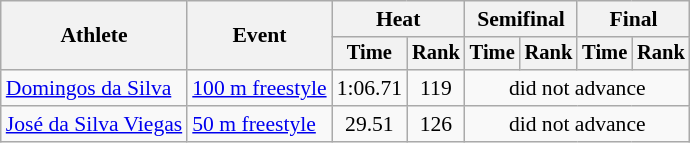<table class="wikitable" style="text-align:center; font-size:90%">
<tr>
<th rowspan="2">Athlete</th>
<th rowspan="2">Event</th>
<th colspan="2">Heat</th>
<th colspan="2">Semifinal</th>
<th colspan="2">Final</th>
</tr>
<tr style="font-size:95%">
<th>Time</th>
<th>Rank</th>
<th>Time</th>
<th>Rank</th>
<th>Time</th>
<th>Rank</th>
</tr>
<tr>
<td align=left><a href='#'>Domingos da Silva</a></td>
<td align=left><a href='#'>100 m freestyle</a></td>
<td>1:06.71</td>
<td>119</td>
<td colspan=4>did not advance</td>
</tr>
<tr>
<td align=left><a href='#'>José da Silva Viegas</a></td>
<td align=left><a href='#'>50 m freestyle</a></td>
<td>29.51</td>
<td>126</td>
<td colspan=4>did not advance</td>
</tr>
</table>
